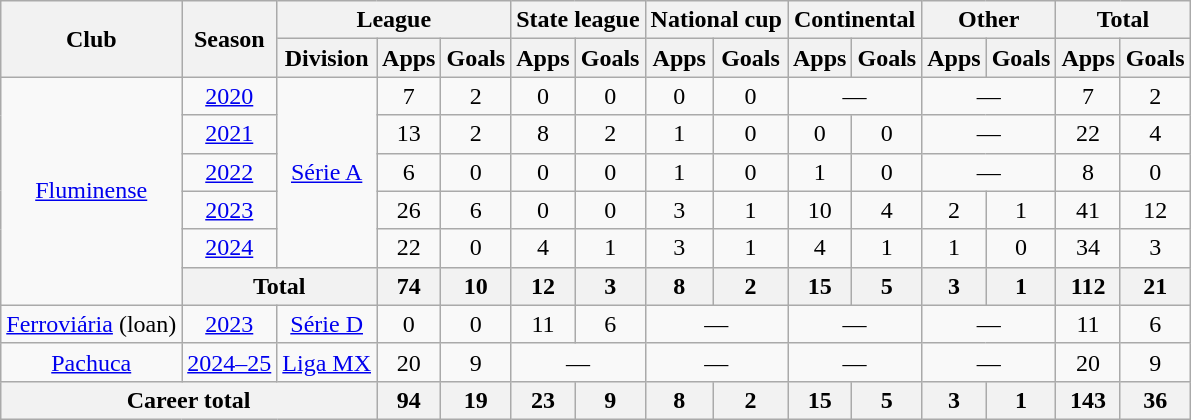<table class="wikitable" style="text-align: center">
<tr>
<th rowspan="2">Club</th>
<th rowspan="2">Season</th>
<th colspan="3">League</th>
<th colspan="2">State league</th>
<th colspan="2">National cup</th>
<th colspan="2">Continental</th>
<th colspan="2">Other</th>
<th colspan="2">Total</th>
</tr>
<tr>
<th>Division</th>
<th>Apps</th>
<th>Goals</th>
<th>Apps</th>
<th>Goals</th>
<th>Apps</th>
<th>Goals</th>
<th>Apps</th>
<th>Goals</th>
<th>Apps</th>
<th>Goals</th>
<th>Apps</th>
<th>Goals</th>
</tr>
<tr>
<td rowspan="6"><a href='#'>Fluminense</a></td>
<td><a href='#'>2020</a></td>
<td rowspan="5"><a href='#'>Série A</a></td>
<td>7</td>
<td>2</td>
<td>0</td>
<td>0</td>
<td>0</td>
<td>0</td>
<td colspan="2">—</td>
<td colspan="2">—</td>
<td>7</td>
<td>2</td>
</tr>
<tr>
<td><a href='#'>2021</a></td>
<td>13</td>
<td>2</td>
<td>8</td>
<td>2</td>
<td>1</td>
<td>0</td>
<td>0</td>
<td>0</td>
<td colspan="2">—</td>
<td>22</td>
<td>4</td>
</tr>
<tr>
<td><a href='#'>2022</a></td>
<td>6</td>
<td>0</td>
<td>0</td>
<td>0</td>
<td>1</td>
<td>0</td>
<td>1</td>
<td>0</td>
<td colspan="2">—</td>
<td>8</td>
<td>0</td>
</tr>
<tr>
<td><a href='#'>2023</a></td>
<td>26</td>
<td>6</td>
<td>0</td>
<td>0</td>
<td>3</td>
<td>1</td>
<td>10</td>
<td>4</td>
<td>2</td>
<td>1</td>
<td>41</td>
<td>12</td>
</tr>
<tr>
<td><a href='#'>2024</a></td>
<td>22</td>
<td>0</td>
<td>4</td>
<td>1</td>
<td>3</td>
<td>1</td>
<td>4</td>
<td>1</td>
<td>1</td>
<td>0</td>
<td>34</td>
<td>3</td>
</tr>
<tr>
<th colspan="2">Total</th>
<th>74</th>
<th>10</th>
<th>12</th>
<th>3</th>
<th>8</th>
<th>2</th>
<th>15</th>
<th>5</th>
<th>3</th>
<th>1</th>
<th>112</th>
<th>21</th>
</tr>
<tr>
<td><a href='#'>Ferroviária</a> (loan)</td>
<td><a href='#'>2023</a></td>
<td><a href='#'>Série D</a></td>
<td>0</td>
<td>0</td>
<td>11</td>
<td>6</td>
<td colspan="2">—</td>
<td colspan="2">—</td>
<td colspan="2">—</td>
<td>11</td>
<td>6</td>
</tr>
<tr>
<td><a href='#'>Pachuca</a></td>
<td><a href='#'>2024–25</a></td>
<td><a href='#'>Liga MX</a></td>
<td>20</td>
<td>9</td>
<td colspan="2">—</td>
<td colspan="2">—</td>
<td colspan="2">—</td>
<td colspan="2">—</td>
<td>20</td>
<td>9</td>
</tr>
<tr>
<th colspan="3"><strong>Career total</strong></th>
<th>94</th>
<th>19</th>
<th>23</th>
<th>9</th>
<th>8</th>
<th>2</th>
<th>15</th>
<th>5</th>
<th>3</th>
<th>1</th>
<th>143</th>
<th>36</th>
</tr>
</table>
